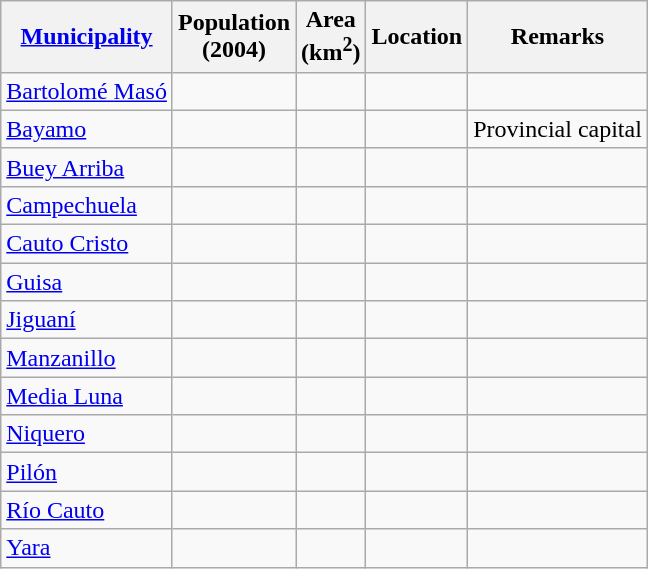<table class="wikitable sortable">
<tr>
<th><a href='#'>Municipality</a></th>
<th>Population<br>(2004)</th>
<th>Area<br>(km<sup>2</sup>)</th>
<th>Location</th>
<th>Remarks</th>
</tr>
<tr>
<td><a href='#'>Bartolomé Masó</a></td>
<td></td>
<td></td>
<td><small></small></td>
<td></td>
</tr>
<tr>
<td><a href='#'>Bayamo</a></td>
<td></td>
<td></td>
<td><small></small></td>
<td>Provincial capital</td>
</tr>
<tr>
<td><a href='#'>Buey Arriba</a></td>
<td></td>
<td></td>
<td><small></small></td>
<td></td>
</tr>
<tr>
<td><a href='#'>Campechuela</a></td>
<td></td>
<td></td>
<td><small></small></td>
<td></td>
</tr>
<tr>
<td><a href='#'>Cauto Cristo</a></td>
<td></td>
<td></td>
<td><small></small></td>
<td></td>
</tr>
<tr>
<td><a href='#'>Guisa</a></td>
<td></td>
<td></td>
<td><small></small></td>
<td></td>
</tr>
<tr>
<td><a href='#'>Jiguaní</a></td>
<td></td>
<td></td>
<td><small></small></td>
<td></td>
</tr>
<tr>
<td><a href='#'>Manzanillo</a></td>
<td></td>
<td></td>
<td><small></small></td>
<td></td>
</tr>
<tr>
<td><a href='#'>Media Luna</a></td>
<td></td>
<td></td>
<td><small></small></td>
<td></td>
</tr>
<tr>
<td><a href='#'>Niquero</a></td>
<td></td>
<td></td>
<td><small></small></td>
<td></td>
</tr>
<tr>
<td><a href='#'>Pilón</a></td>
<td></td>
<td></td>
<td><small></small></td>
<td></td>
</tr>
<tr>
<td><a href='#'>Río Cauto</a></td>
<td></td>
<td></td>
<td><small></small></td>
<td></td>
</tr>
<tr>
<td><a href='#'>Yara</a></td>
<td></td>
<td></td>
<td><small></small></td>
<td></td>
</tr>
</table>
